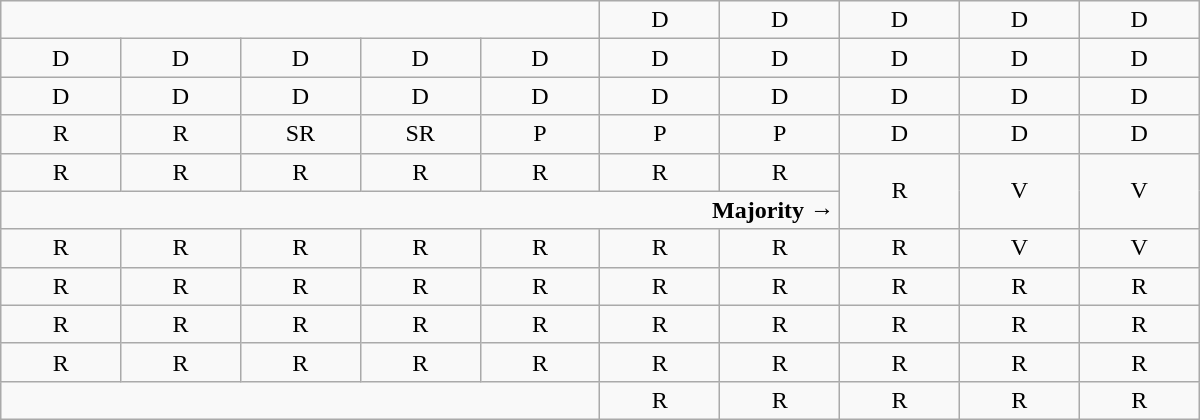<table class="wikitable" style="text-align:center; width:800px">
<tr>
<td colspan=5></td>
<td>D</td>
<td>D</td>
<td>D</td>
<td>D</td>
<td>D</td>
</tr>
<tr>
<td width=50px >D</td>
<td width=50px >D</td>
<td width=50px >D</td>
<td width=50px >D</td>
<td width=50px >D</td>
<td width=50px >D<br></td>
<td width=50px >D</td>
<td width=50px >D</td>
<td width=50px >D</td>
<td width=50px >D</td>
</tr>
<tr>
<td>D</td>
<td>D</td>
<td>D</td>
<td>D</td>
<td>D</td>
<td>D</td>
<td>D</td>
<td>D</td>
<td>D</td>
<td>D</td>
</tr>
<tr>
<td>R<br></td>
<td>R<br></td>
<td>SR</td>
<td>SR</td>
<td>P</td>
<td>P</td>
<td>P</td>
<td>D</td>
<td>D</td>
<td>D</td>
</tr>
<tr>
<td>R<br></td>
<td>R<br></td>
<td>R<br></td>
<td>R</td>
<td>R</td>
<td>R</td>
<td>R</td>
<td rowspan=2 >R</td>
<td rowspan=2 >V<br></td>
<td rowspan=2 >V</td>
</tr>
<tr style="height:1em">
<td colspan=7 style="text-align:right"><strong>Majority →</strong></td>
</tr>
<tr style="height:1em">
<td>R</td>
<td>R</td>
<td>R</td>
<td>R</td>
<td>R</td>
<td>R</td>
<td>R</td>
<td>R</td>
<td>V</td>
<td>V</td>
</tr>
<tr>
<td>R</td>
<td>R</td>
<td>R</td>
<td>R</td>
<td>R</td>
<td>R</td>
<td>R</td>
<td>R</td>
<td>R</td>
<td>R</td>
</tr>
<tr>
<td>R</td>
<td>R</td>
<td>R</td>
<td>R</td>
<td>R</td>
<td>R</td>
<td>R</td>
<td>R</td>
<td>R</td>
<td>R</td>
</tr>
<tr>
<td>R</td>
<td>R</td>
<td>R</td>
<td>R</td>
<td>R</td>
<td>R</td>
<td>R</td>
<td>R</td>
<td>R</td>
<td>R</td>
</tr>
<tr>
<td colspan=5></td>
<td>R</td>
<td>R</td>
<td>R</td>
<td>R</td>
<td>R</td>
</tr>
</table>
